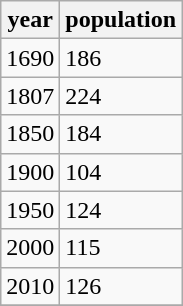<table class="wikitable">
<tr>
<th>year</th>
<th>population</th>
</tr>
<tr>
<td>1690</td>
<td>186</td>
</tr>
<tr>
<td>1807</td>
<td>224</td>
</tr>
<tr>
<td>1850</td>
<td>184</td>
</tr>
<tr>
<td>1900</td>
<td>104</td>
</tr>
<tr>
<td>1950</td>
<td>124</td>
</tr>
<tr>
<td>2000</td>
<td>115</td>
</tr>
<tr>
<td>2010</td>
<td>126</td>
</tr>
<tr>
</tr>
</table>
